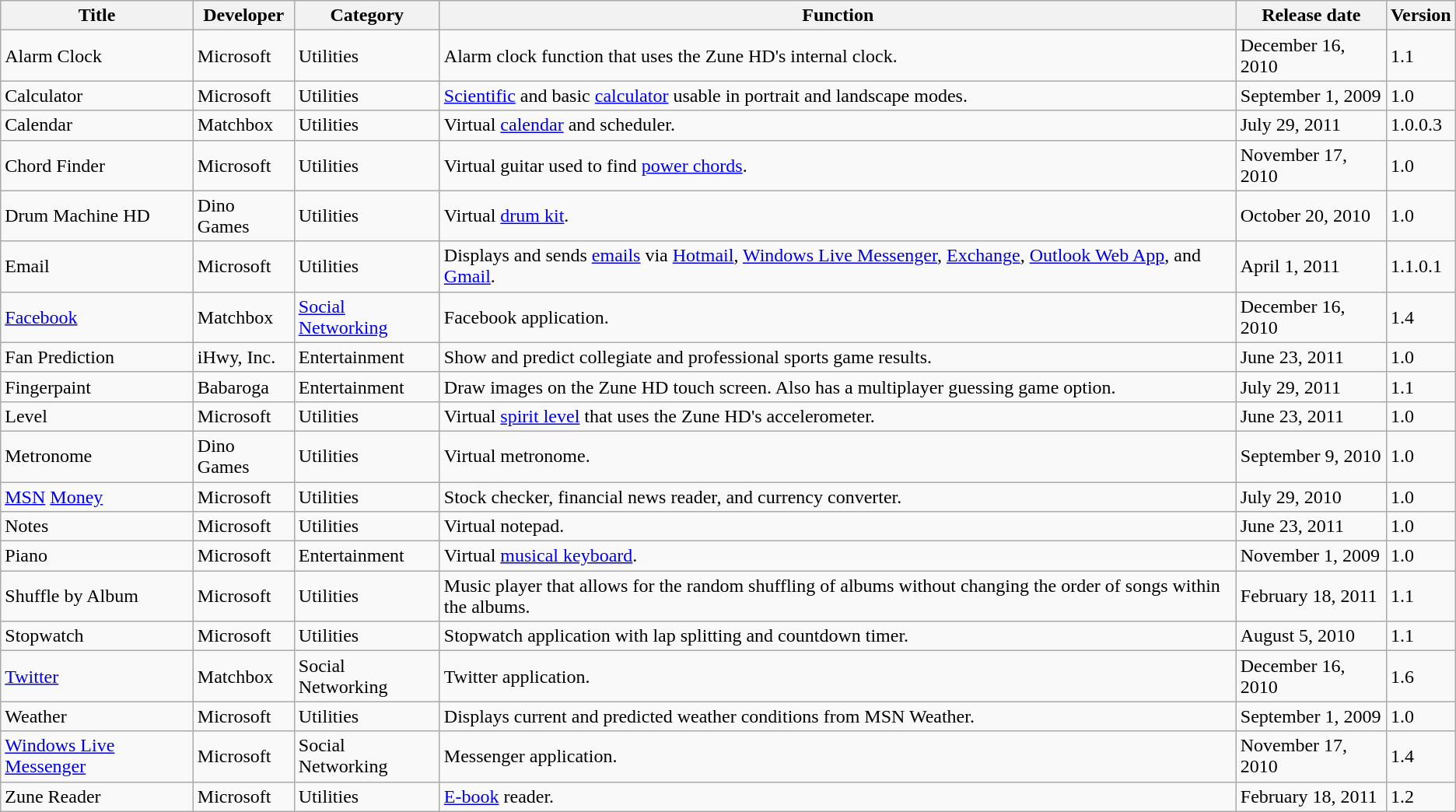<table class="wikitable sortable" border="1">
<tr>
<th>Title</th>
<th>Developer</th>
<th>Category</th>
<th>Function</th>
<th>Release date</th>
<th>Version</th>
</tr>
<tr>
<td>Alarm Clock</td>
<td>Microsoft</td>
<td>Utilities</td>
<td>Alarm clock function that uses the Zune HD's internal clock.</td>
<td>December 16, 2010</td>
<td>1.1</td>
</tr>
<tr>
<td>Calculator</td>
<td>Microsoft</td>
<td>Utilities</td>
<td><a href='#'>Scientific</a> and basic <a href='#'>calculator</a> usable in portrait and landscape modes.</td>
<td>September 1, 2009</td>
<td>1.0</td>
</tr>
<tr>
<td>Calendar</td>
<td>Matchbox</td>
<td>Utilities</td>
<td>Virtual <a href='#'>calendar</a> and scheduler.</td>
<td>July 29, 2011</td>
<td>1.0.0.3</td>
</tr>
<tr>
<td>Chord Finder</td>
<td>Microsoft</td>
<td>Utilities</td>
<td>Virtual guitar used to find <a href='#'>power chords</a>.</td>
<td>November 17, 2010</td>
<td>1.0</td>
</tr>
<tr>
<td>Drum Machine HD</td>
<td>Dino Games</td>
<td>Utilities</td>
<td>Virtual <a href='#'>drum kit</a>.</td>
<td>October 20, 2010</td>
<td>1.0</td>
</tr>
<tr>
<td>Email</td>
<td>Microsoft</td>
<td>Utilities</td>
<td>Displays and sends <a href='#'>emails</a> via <a href='#'>Hotmail</a>, <a href='#'>Windows Live Messenger</a>, <a href='#'>Exchange</a>, <a href='#'>Outlook Web App</a>, and <a href='#'>Gmail</a>.</td>
<td>April 1, 2011</td>
<td>1.1.0.1</td>
</tr>
<tr>
<td><a href='#'>Facebook</a></td>
<td>Matchbox</td>
<td><a href='#'>Social Networking</a></td>
<td>Facebook application.</td>
<td>December 16, 2010</td>
<td>1.4</td>
</tr>
<tr>
<td>Fan Prediction</td>
<td>iHwy, Inc.</td>
<td>Entertainment</td>
<td>Show and predict collegiate and professional sports game results.</td>
<td>June 23, 2011</td>
<td>1.0</td>
</tr>
<tr>
<td>Fingerpaint</td>
<td>Babaroga</td>
<td>Entertainment</td>
<td>Draw images on the Zune HD touch screen. Also has a multiplayer guessing game option.</td>
<td>July 29, 2011</td>
<td>1.1</td>
</tr>
<tr>
<td>Level</td>
<td>Microsoft</td>
<td>Utilities</td>
<td>Virtual <a href='#'>spirit level</a> that uses the Zune HD's accelerometer.</td>
<td>June 23, 2011</td>
<td>1.0</td>
</tr>
<tr>
<td>Metronome</td>
<td>Dino Games</td>
<td>Utilities</td>
<td>Virtual metronome.</td>
<td>September 9, 2010</td>
<td>1.0</td>
</tr>
<tr>
<td><a href='#'>MSN</a> <a href='#'>Money</a></td>
<td>Microsoft</td>
<td>Utilities</td>
<td>Stock checker, financial news reader, and currency converter.</td>
<td>July 29, 2010</td>
<td>1.0</td>
</tr>
<tr>
<td>Notes</td>
<td>Microsoft</td>
<td>Utilities</td>
<td>Virtual notepad.</td>
<td>June 23, 2011</td>
<td>1.0</td>
</tr>
<tr>
<td>Piano</td>
<td>Microsoft</td>
<td>Entertainment</td>
<td>Virtual <a href='#'>musical keyboard</a>.</td>
<td>November 1, 2009</td>
<td>1.0</td>
</tr>
<tr>
<td>Shuffle by Album</td>
<td>Microsoft</td>
<td>Utilities</td>
<td>Music player that allows for the random shuffling of albums without changing the order of songs within the albums.</td>
<td>February 18, 2011</td>
<td>1.1</td>
</tr>
<tr>
<td>Stopwatch</td>
<td>Microsoft</td>
<td>Utilities</td>
<td>Stopwatch application with lap splitting and countdown timer.</td>
<td>August 5, 2010</td>
<td>1.1</td>
</tr>
<tr>
<td><a href='#'>Twitter</a></td>
<td>Matchbox</td>
<td>Social Networking</td>
<td>Twitter application.</td>
<td>December 16, 2010</td>
<td>1.6</td>
</tr>
<tr>
<td>Weather</td>
<td>Microsoft</td>
<td>Utilities</td>
<td>Displays current and predicted weather conditions from MSN Weather.</td>
<td>September 1, 2009</td>
<td>1.0</td>
</tr>
<tr>
<td><a href='#'>Windows Live Messenger</a></td>
<td>Microsoft</td>
<td>Social Networking</td>
<td>Messenger application.</td>
<td>November 17, 2010</td>
<td>1.4</td>
</tr>
<tr>
<td>Zune Reader</td>
<td>Microsoft</td>
<td>Utilities</td>
<td><a href='#'>E-book</a> reader.</td>
<td>February 18, 2011</td>
<td>1.2</td>
</tr>
</table>
